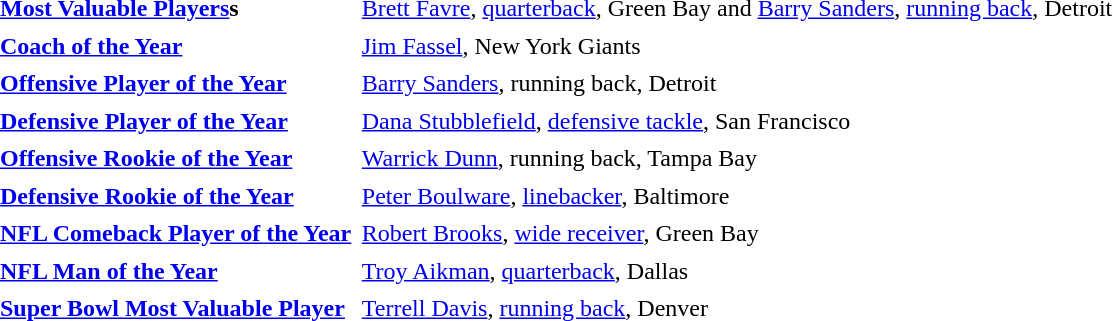<table cellpadding="3" cellspacing="1">
<tr>
<td><strong><a href='#'>Most Valuable Players</a>s</strong></td>
<td><a href='#'>Brett Favre</a>, <a href='#'>quarterback</a>, Green Bay and <a href='#'>Barry Sanders</a>, <a href='#'>running back</a>, Detroit</td>
</tr>
<tr>
<td><strong><a href='#'>Coach of the Year</a></strong></td>
<td><a href='#'>Jim Fassel</a>, New York Giants</td>
</tr>
<tr>
<td><strong><a href='#'>Offensive Player of the Year</a></strong></td>
<td><a href='#'>Barry Sanders</a>, running back, Detroit</td>
</tr>
<tr>
<td><strong><a href='#'>Defensive Player of the Year</a></strong></td>
<td><a href='#'>Dana Stubblefield</a>, <a href='#'>defensive tackle</a>, San Francisco</td>
</tr>
<tr>
<td><strong><a href='#'>Offensive Rookie of the Year</a></strong></td>
<td><a href='#'>Warrick Dunn</a>, running back, Tampa Bay</td>
</tr>
<tr>
<td><strong><a href='#'>Defensive Rookie of the Year</a></strong></td>
<td><a href='#'>Peter Boulware</a>, <a href='#'>linebacker</a>, Baltimore</td>
</tr>
<tr>
<td><strong><a href='#'>NFL Comeback Player of the Year</a></strong></td>
<td><a href='#'>Robert Brooks</a>, <a href='#'>wide receiver</a>, Green Bay</td>
</tr>
<tr>
<td><strong><a href='#'>NFL Man of the Year</a></strong></td>
<td><a href='#'>Troy Aikman</a>, <a href='#'>quarterback</a>, Dallas</td>
</tr>
<tr>
<td><strong><a href='#'>Super Bowl Most Valuable Player</a></strong></td>
<td><a href='#'>Terrell Davis</a>, <a href='#'>running back</a>, Denver</td>
</tr>
</table>
